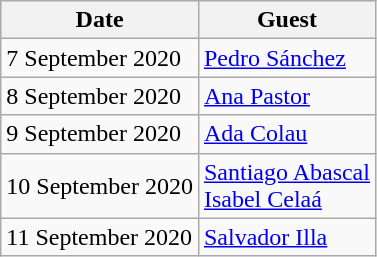<table class="wikitable">
<tr>
<th>Date</th>
<th>Guest</th>
</tr>
<tr>
<td>7 September 2020</td>
<td><a href='#'>Pedro Sánchez</a></td>
</tr>
<tr>
<td>8 September 2020</td>
<td><a href='#'>Ana Pastor</a></td>
</tr>
<tr>
<td>9 September 2020</td>
<td><a href='#'>Ada Colau</a></td>
</tr>
<tr>
<td>10 September 2020</td>
<td><a href='#'>Santiago Abascal</a><br><a href='#'>Isabel Celaá</a></td>
</tr>
<tr>
<td>11 September 2020</td>
<td><a href='#'>Salvador Illa</a></td>
</tr>
</table>
